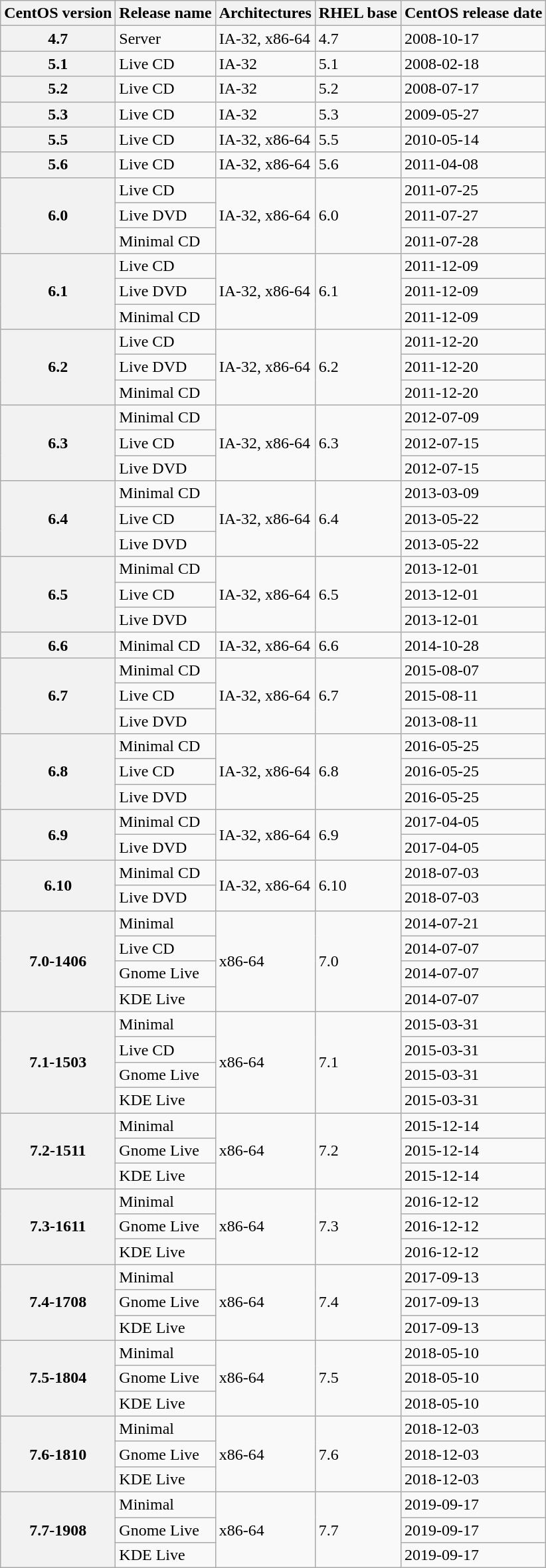<table class="wikitable collapsible collapsed">
<tr>
<th scope="col">CentOS version</th>
<th scope="col">Release name</th>
<th scope="col">Architectures</th>
<th scope="col">RHEL base</th>
<th scope="col">CentOS release date</th>
</tr>
<tr>
<th scope="row">4.7</th>
<td>Server</td>
<td>IA-32, x86-64</td>
<td>4.7</td>
<td>2008-10-17</td>
</tr>
<tr>
<th scope="row">5.1</th>
<td>Live CD</td>
<td>IA-32</td>
<td>5.1</td>
<td>2008-02-18</td>
</tr>
<tr>
<th scope="row">5.2</th>
<td>Live CD</td>
<td>IA-32</td>
<td>5.2</td>
<td>2008-07-17</td>
</tr>
<tr>
<th scope="row">5.3</th>
<td>Live CD</td>
<td>IA-32</td>
<td>5.3</td>
<td>2009-05-27</td>
</tr>
<tr>
<th scope="row">5.5</th>
<td>Live CD</td>
<td>IA-32, x86-64</td>
<td>5.5</td>
<td>2010-05-14</td>
</tr>
<tr>
<th scope="row">5.6</th>
<td>Live CD</td>
<td>IA-32, x86-64</td>
<td>5.6</td>
<td>2011-04-08</td>
</tr>
<tr>
<th scope="row" rowspan="3">6.0</th>
<td>Live CD</td>
<td rowspan="3">IA-32, x86-64</td>
<td rowspan="3">6.0</td>
<td>2011-07-25</td>
</tr>
<tr>
<td>Live DVD</td>
<td>2011-07-27</td>
</tr>
<tr>
<td>Minimal CD</td>
<td>2011-07-28</td>
</tr>
<tr>
<th scope="row" rowspan="3">6.1</th>
<td>Live CD</td>
<td rowspan="3">IA-32, x86-64</td>
<td rowspan="3">6.1</td>
<td>2011-12-09</td>
</tr>
<tr>
<td>Live DVD</td>
<td>2011-12-09</td>
</tr>
<tr>
<td>Minimal CD</td>
<td>2011-12-09</td>
</tr>
<tr>
<th scope="row" rowspan="3">6.2</th>
<td>Live CD</td>
<td rowspan="3">IA-32, x86-64</td>
<td rowspan="3">6.2</td>
<td>2011-12-20</td>
</tr>
<tr>
<td>Live DVD</td>
<td>2011-12-20</td>
</tr>
<tr>
<td>Minimal CD</td>
<td>2011-12-20</td>
</tr>
<tr>
<th scope="row" rowspan="3">6.3</th>
<td>Minimal CD</td>
<td rowspan="3">IA-32, x86-64</td>
<td rowspan="3">6.3</td>
<td>2012-07-09</td>
</tr>
<tr>
<td>Live CD</td>
<td>2012-07-15</td>
</tr>
<tr>
<td>Live DVD</td>
<td>2012-07-15</td>
</tr>
<tr>
<th scope="row" rowspan="3">6.4</th>
<td>Minimal CD</td>
<td rowspan="3">IA-32, x86-64</td>
<td rowspan="3">6.4</td>
<td>2013-03-09</td>
</tr>
<tr>
<td>Live CD</td>
<td>2013-05-22</td>
</tr>
<tr>
<td>Live DVD</td>
<td>2013-05-22</td>
</tr>
<tr>
<th scope="row" rowspan="3">6.5</th>
<td>Minimal CD</td>
<td rowspan="3">IA-32, x86-64</td>
<td rowspan="3">6.5</td>
<td>2013-12-01</td>
</tr>
<tr>
<td>Live CD</td>
<td>2013-12-01</td>
</tr>
<tr>
<td>Live DVD</td>
<td>2013-12-01</td>
</tr>
<tr>
<th scope="row">6.6</th>
<td>Minimal CD</td>
<td>IA-32, x86-64</td>
<td>6.6</td>
<td>2014-10-28</td>
</tr>
<tr>
<th scope="row" rowspan="3">6.7</th>
<td>Minimal CD</td>
<td rowspan="3">IA-32, x86-64</td>
<td rowspan="3">6.7</td>
<td>2015-08-07</td>
</tr>
<tr>
<td>Live CD</td>
<td>2015-08-11</td>
</tr>
<tr>
<td>Live DVD</td>
<td>2013-08-11</td>
</tr>
<tr>
<th scope="row" rowspan="3">6.8</th>
<td>Minimal CD</td>
<td rowspan="3">IA-32, x86-64</td>
<td rowspan="3">6.8</td>
<td>2016-05-25</td>
</tr>
<tr>
<td>Live CD</td>
<td>2016-05-25</td>
</tr>
<tr>
<td>Live DVD</td>
<td>2016-05-25</td>
</tr>
<tr>
<th scope="row" rowspan="2">6.9</th>
<td>Minimal CD</td>
<td rowspan="2">IA-32, x86-64</td>
<td rowspan="2">6.9</td>
<td>2017-04-05</td>
</tr>
<tr>
<td>Live DVD</td>
<td>2017-04-05</td>
</tr>
<tr>
<th scope="row" rowspan="2">6.10</th>
<td>Minimal CD</td>
<td rowspan="2">IA-32, x86-64</td>
<td rowspan="2">6.10</td>
<td>2018-07-03</td>
</tr>
<tr>
<td>Live DVD</td>
<td>2018-07-03</td>
</tr>
<tr>
<th scope="row" rowspan="4">7.0-1406</th>
<td>Minimal</td>
<td rowspan="4">x86-64</td>
<td rowspan="4">7.0</td>
<td>2014-07-21</td>
</tr>
<tr>
<td>Live CD</td>
<td>2014-07-07</td>
</tr>
<tr>
<td>Gnome Live</td>
<td>2014-07-07</td>
</tr>
<tr>
<td>KDE Live</td>
<td>2014-07-07</td>
</tr>
<tr>
<th scope="row" rowspan="4">7.1-1503</th>
<td>Minimal</td>
<td rowspan="4">x86-64</td>
<td rowspan="4">7.1</td>
<td>2015-03-31</td>
</tr>
<tr>
<td>Live CD</td>
<td>2015-03-31</td>
</tr>
<tr>
<td>Gnome Live</td>
<td>2015-03-31</td>
</tr>
<tr>
<td>KDE Live</td>
<td>2015-03-31</td>
</tr>
<tr>
<th scope="row" rowspan="3">7.2-1511</th>
<td>Minimal</td>
<td rowspan="3">x86-64</td>
<td rowspan="3">7.2</td>
<td>2015-12-14</td>
</tr>
<tr>
<td>Gnome Live</td>
<td>2015-12-14</td>
</tr>
<tr>
<td>KDE Live</td>
<td>2015-12-14</td>
</tr>
<tr>
<th scope="row" rowspan="3">7.3-1611</th>
<td>Minimal</td>
<td rowspan="3">x86-64</td>
<td rowspan="3">7.3</td>
<td>2016-12-12</td>
</tr>
<tr>
<td>Gnome Live</td>
<td>2016-12-12</td>
</tr>
<tr>
<td>KDE Live</td>
<td>2016-12-12</td>
</tr>
<tr>
<th scope="row" rowspan="3">7.4-1708</th>
<td>Minimal</td>
<td rowspan="3">x86-64</td>
<td rowspan="3">7.4</td>
<td>2017-09-13</td>
</tr>
<tr>
<td>Gnome Live</td>
<td>2017-09-13</td>
</tr>
<tr>
<td>KDE Live</td>
<td>2017-09-13</td>
</tr>
<tr>
<th scope="row" rowspan="3">7.5-1804</th>
<td>Minimal</td>
<td rowspan="3">x86-64</td>
<td rowspan="3">7.5</td>
<td>2018-05-10</td>
</tr>
<tr>
<td>Gnome Live</td>
<td>2018-05-10</td>
</tr>
<tr>
<td>KDE Live</td>
<td>2018-05-10</td>
</tr>
<tr>
<th scope="row" rowspan="3">7.6-1810</th>
<td>Minimal</td>
<td rowspan="3">x86-64</td>
<td rowspan="3">7.6</td>
<td>2018-12-03</td>
</tr>
<tr>
<td>Gnome Live</td>
<td>2018-12-03</td>
</tr>
<tr>
<td>KDE Live</td>
<td>2018-12-03</td>
</tr>
<tr>
<th scope="row" rowspan="3">7.7-1908</th>
<td>Minimal</td>
<td rowspan="3">x86-64</td>
<td rowspan="3">7.7</td>
<td>2019-09-17</td>
</tr>
<tr>
<td>Gnome Live</td>
<td>2019-09-17</td>
</tr>
<tr>
<td>KDE Live</td>
<td>2019-09-17</td>
</tr>
</table>
